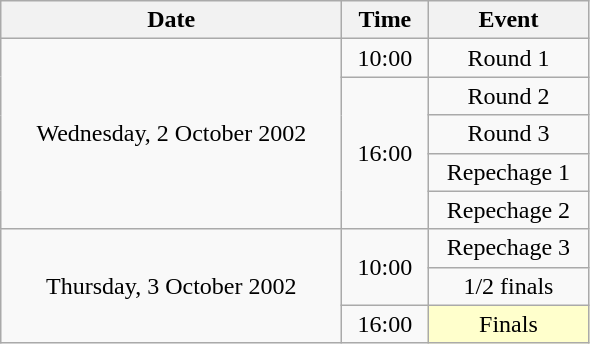<table class = "wikitable" style="text-align:center;">
<tr>
<th width=220>Date</th>
<th width=50>Time</th>
<th width=100>Event</th>
</tr>
<tr>
<td rowspan=5>Wednesday, 2 October 2002</td>
<td>10:00</td>
<td>Round 1</td>
</tr>
<tr>
<td rowspan=4>16:00</td>
<td>Round 2</td>
</tr>
<tr>
<td>Round 3</td>
</tr>
<tr>
<td>Repechage 1</td>
</tr>
<tr>
<td>Repechage 2</td>
</tr>
<tr>
<td rowspan=3>Thursday, 3 October 2002</td>
<td rowspan=2>10:00</td>
<td>Repechage 3</td>
</tr>
<tr>
<td>1/2 finals</td>
</tr>
<tr>
<td>16:00</td>
<td bgcolor=ffffcc>Finals</td>
</tr>
</table>
